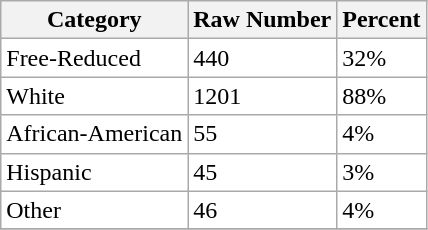<table class="wikitable">
<tr>
<th>Category</th>
<th>Raw Number</th>
<th>Percent</th>
</tr>
<tr style="text-align:left; background:#FFFFFF;">
<td>Free-Reduced</td>
<td>440</td>
<td>32%</td>
</tr>
<tr style="text-align:left; background:#FFFFFF;">
<td>White</td>
<td>1201</td>
<td>88%</td>
</tr>
<tr style="text-align:left; background:#FFFFFF;">
<td>African-American</td>
<td>55</td>
<td>4%</td>
</tr>
<tr style="text-align:left; background:#FFFFFF;">
<td>Hispanic</td>
<td>45</td>
<td>3%</td>
</tr>
<tr style="text-align:left; background:#FFFFFF;">
<td>Other</td>
<td>46</td>
<td>4%</td>
</tr>
<tr align="left">
</tr>
</table>
